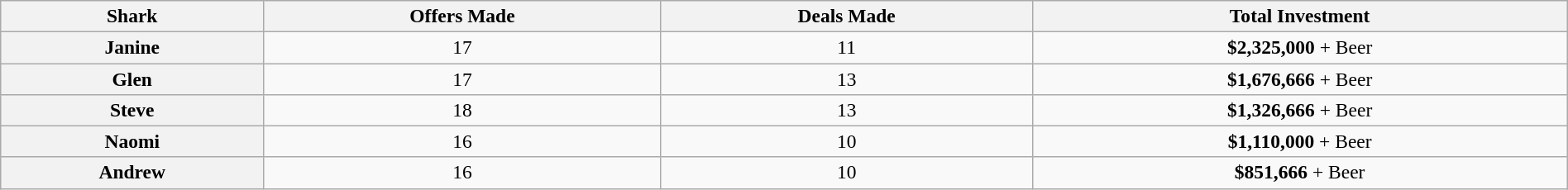<table class="wikitable plainrowheaders" style="font-size:98%; text-align:center; width: 100%; margin-left: auto; margin-right: auto;">
<tr>
<th>Shark</th>
<th>Offers Made</th>
<th>Deals Made</th>
<th>Total Investment</th>
</tr>
<tr>
<th>Janine</th>
<td>17</td>
<td>11</td>
<td><strong>$2,325,000</strong> + Beer</td>
</tr>
<tr>
<th>Glen</th>
<td>17</td>
<td>13</td>
<td><strong>$1,676,666</strong> + Beer</td>
</tr>
<tr>
<th>Steve</th>
<td>18</td>
<td>13</td>
<td><strong>$1,326,666</strong> + Beer</td>
</tr>
<tr>
<th>Naomi</th>
<td>16</td>
<td>10</td>
<td><strong>$1,110,000</strong> + Beer</td>
</tr>
<tr>
<th>Andrew</th>
<td>16</td>
<td>10</td>
<td><strong>$851,666</strong> + Beer</td>
</tr>
</table>
